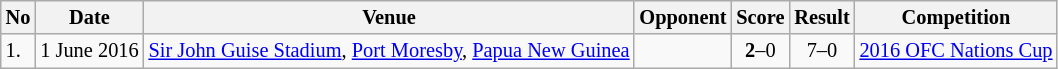<table class="wikitable" style="font-size:85%;">
<tr>
<th>No</th>
<th>Date</th>
<th>Venue</th>
<th>Opponent</th>
<th>Score</th>
<th>Result</th>
<th>Competition</th>
</tr>
<tr>
<td>1.</td>
<td>1 June 2016</td>
<td><a href='#'>Sir John Guise Stadium</a>, <a href='#'>Port Moresby</a>, <a href='#'>Papua New Guinea</a></td>
<td></td>
<td align=center><strong>2</strong>–0</td>
<td align=center>7–0</td>
<td><a href='#'>2016 OFC Nations Cup</a></td>
</tr>
</table>
